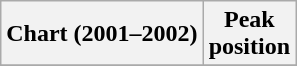<table class="wikitable">
<tr>
<th align="left">Chart (2001–2002)</th>
<th align="center">Peak<br>position</th>
</tr>
<tr>
</tr>
</table>
